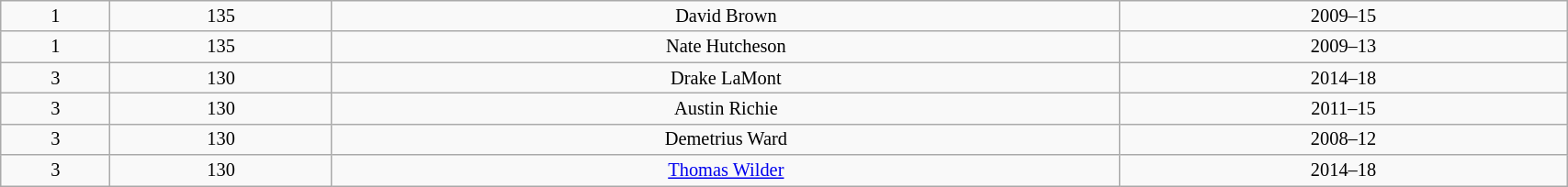<table class="wikitable" style="font-size:85%; text-align:center; width:90%;">
<tr>
<td>1</td>
<td>135</td>
<td>David Brown</td>
<td>2009–15</td>
</tr>
<tr>
<td>1</td>
<td>135</td>
<td>Nate Hutcheson</td>
<td>2009–13</td>
</tr>
<tr>
<td>3</td>
<td>130</td>
<td>Drake LaMont</td>
<td>2014–18</td>
</tr>
<tr>
<td>3</td>
<td>130</td>
<td>Austin Richie</td>
<td>2011–15</td>
</tr>
<tr>
<td>3</td>
<td>130</td>
<td>Demetrius Ward</td>
<td>2008–12</td>
</tr>
<tr>
<td>3</td>
<td>130</td>
<td><a href='#'>Thomas Wilder</a></td>
<td>2014–18</td>
</tr>
</table>
